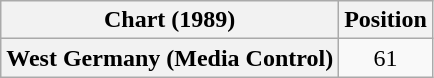<table class="wikitable plainrowheaders" style="text-align:center">
<tr>
<th>Chart (1989)</th>
<th>Position</th>
</tr>
<tr>
<th scope="row">West Germany (Media Control)</th>
<td>61</td>
</tr>
</table>
